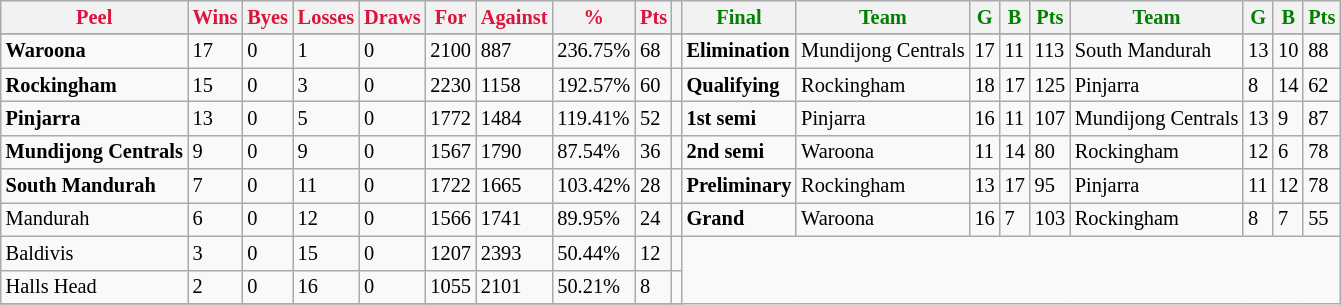<table style="font-size: 85%; text-align: left;" class="wikitable">
<tr>
<th style="color:crimson">Peel</th>
<th style="color:crimson">Wins</th>
<th style="color:crimson">Byes</th>
<th style="color:crimson">Losses</th>
<th style="color:crimson">Draws</th>
<th style="color:crimson">For</th>
<th style="color:crimson">Against</th>
<th style="color:crimson">%</th>
<th style="color:crimson">Pts</th>
<th></th>
<th style="color:green">Final</th>
<th style="color:green">Team</th>
<th style="color:green">G</th>
<th style="color:green">B</th>
<th style="color:green">Pts</th>
<th style="color:green">Team</th>
<th style="color:green">G</th>
<th style="color:green">B</th>
<th style="color:green">Pts</th>
</tr>
<tr>
</tr>
<tr>
</tr>
<tr>
<td><strong>	Waroona	</strong></td>
<td>17</td>
<td>0</td>
<td>1</td>
<td>0</td>
<td>2100</td>
<td>887</td>
<td>236.75%</td>
<td>68</td>
<td></td>
<td><strong>Elimination</strong></td>
<td>Mundijong Centrals</td>
<td>17</td>
<td>11</td>
<td>113</td>
<td>South Mandurah</td>
<td>13</td>
<td>10</td>
<td>88</td>
</tr>
<tr>
<td><strong>	Rockingham	</strong></td>
<td>15</td>
<td>0</td>
<td>3</td>
<td>0</td>
<td>2230</td>
<td>1158</td>
<td>192.57%</td>
<td>60</td>
<td></td>
<td><strong>Qualifying</strong></td>
<td>Rockingham</td>
<td>18</td>
<td>17</td>
<td>125</td>
<td>Pinjarra</td>
<td>8</td>
<td>14</td>
<td>62</td>
</tr>
<tr>
<td><strong>	Pinjarra	</strong></td>
<td>13</td>
<td>0</td>
<td>5</td>
<td>0</td>
<td>1772</td>
<td>1484</td>
<td>119.41%</td>
<td>52</td>
<td></td>
<td><strong>1st semi</strong></td>
<td>Pinjarra</td>
<td>16</td>
<td>11</td>
<td>107</td>
<td>Mundijong Centrals</td>
<td>13</td>
<td>9</td>
<td>87</td>
</tr>
<tr>
<td><strong>	Mundijong Centrals	</strong></td>
<td>9</td>
<td>0</td>
<td>9</td>
<td>0</td>
<td>1567</td>
<td>1790</td>
<td>87.54%</td>
<td>36</td>
<td></td>
<td><strong>2nd semi</strong></td>
<td>Waroona</td>
<td>11</td>
<td>14</td>
<td>80</td>
<td>Rockingham</td>
<td>12</td>
<td>6</td>
<td>78</td>
</tr>
<tr>
<td><strong>	South Mandurah	</strong></td>
<td>7</td>
<td>0</td>
<td>11</td>
<td>0</td>
<td>1722</td>
<td>1665</td>
<td>103.42%</td>
<td>28</td>
<td></td>
<td><strong>Preliminary</strong></td>
<td>Rockingham</td>
<td>13</td>
<td>17</td>
<td>95</td>
<td>Pinjarra</td>
<td>11</td>
<td>12</td>
<td>78</td>
</tr>
<tr>
<td>Mandurah</td>
<td>6</td>
<td>0</td>
<td>12</td>
<td>0</td>
<td>1566</td>
<td>1741</td>
<td>89.95%</td>
<td>24</td>
<td></td>
<td><strong>Grand</strong></td>
<td>Waroona</td>
<td>16</td>
<td>7</td>
<td>103</td>
<td>Rockingham</td>
<td>8</td>
<td>7</td>
<td>55</td>
</tr>
<tr>
<td>Baldivis</td>
<td>3</td>
<td>0</td>
<td>15</td>
<td>0</td>
<td>1207</td>
<td>2393</td>
<td>50.44%</td>
<td>12</td>
<td></td>
</tr>
<tr>
<td>Halls Head</td>
<td>2</td>
<td>0</td>
<td>16</td>
<td>0</td>
<td>1055</td>
<td>2101</td>
<td>50.21%</td>
<td>8</td>
<td></td>
</tr>
<tr>
</tr>
</table>
